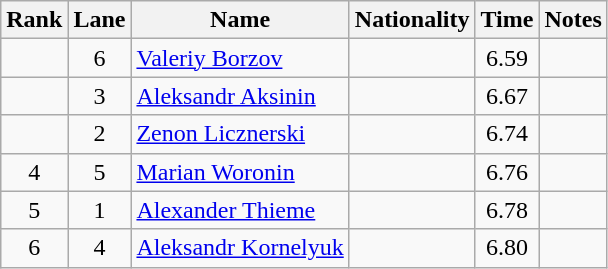<table class="wikitable sortable" style="text-align:center">
<tr>
<th>Rank</th>
<th>Lane</th>
<th>Name</th>
<th>Nationality</th>
<th>Time</th>
<th>Notes</th>
</tr>
<tr>
<td></td>
<td>6</td>
<td align="left"><a href='#'>Valeriy Borzov</a></td>
<td align=left></td>
<td>6.59</td>
<td></td>
</tr>
<tr>
<td></td>
<td>3</td>
<td align="left"><a href='#'>Aleksandr Aksinin</a></td>
<td align=left></td>
<td>6.67</td>
<td></td>
</tr>
<tr>
<td></td>
<td>2</td>
<td align="left"><a href='#'>Zenon Licznerski</a></td>
<td align=left></td>
<td>6.74</td>
<td></td>
</tr>
<tr>
<td>4</td>
<td>5</td>
<td align="left"><a href='#'>Marian Woronin</a></td>
<td align=left></td>
<td>6.76</td>
<td></td>
</tr>
<tr>
<td>5</td>
<td>1</td>
<td align="left"><a href='#'>Alexander Thieme</a></td>
<td align=left></td>
<td>6.78</td>
<td></td>
</tr>
<tr>
<td>6</td>
<td>4</td>
<td align="left"><a href='#'>Aleksandr Kornelyuk</a></td>
<td align=left></td>
<td>6.80</td>
<td></td>
</tr>
</table>
